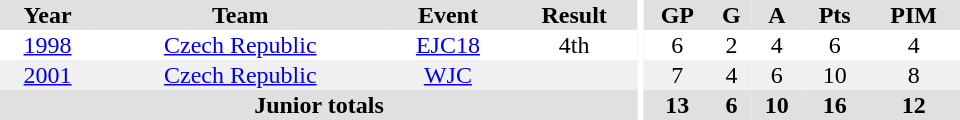<table border="0" cellpadding="1" cellspacing="0" ID="Table3" style="text-align:center; width:40em">
<tr ALIGN="center" bgcolor="#e0e0e0">
<th>Year</th>
<th>Team</th>
<th>Event</th>
<th>Result</th>
<th rowspan="99" bgcolor="#ffffff"></th>
<th>GP</th>
<th>G</th>
<th>A</th>
<th>Pts</th>
<th>PIM</th>
</tr>
<tr>
<td><a href='#'>1998</a></td>
<td><a href='#'>Czech Republic</a></td>
<td><a href='#'>EJC18</a></td>
<td>4th</td>
<td>6</td>
<td>2</td>
<td>4</td>
<td>6</td>
<td>4</td>
</tr>
<tr bgcolor="#f0f0f0">
<td><a href='#'>2001</a></td>
<td><a href='#'>Czech Republic</a></td>
<td><a href='#'>WJC</a></td>
<td></td>
<td>7</td>
<td>4</td>
<td>6</td>
<td>10</td>
<td>8</td>
</tr>
<tr bgcolor="#e0e0e0">
<th colspan=4>Junior totals</th>
<th>13</th>
<th>6</th>
<th>10</th>
<th>16</th>
<th>12</th>
</tr>
</table>
